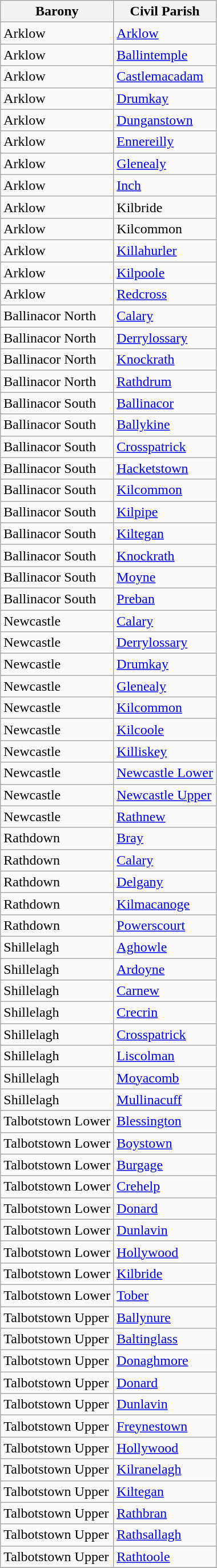<table class="wikitable">
<tr>
<th>Barony</th>
<th>Civil Parish</th>
</tr>
<tr>
<td>Arklow</td>
<td><a href='#'>Arklow</a></td>
</tr>
<tr>
<td>Arklow</td>
<td><a href='#'>Ballintemple</a></td>
</tr>
<tr>
<td>Arklow</td>
<td><a href='#'>Castlemacadam</a></td>
</tr>
<tr>
<td>Arklow</td>
<td><a href='#'>Drumkay</a></td>
</tr>
<tr>
<td>Arklow</td>
<td><a href='#'>Dunganstown</a></td>
</tr>
<tr>
<td>Arklow</td>
<td><a href='#'>Ennereilly</a></td>
</tr>
<tr>
<td>Arklow</td>
<td><a href='#'>Glenealy</a></td>
</tr>
<tr>
<td>Arklow</td>
<td><a href='#'>Inch</a></td>
</tr>
<tr>
<td>Arklow</td>
<td>Kilbride</td>
</tr>
<tr>
<td>Arklow</td>
<td>Kilcommon</td>
</tr>
<tr>
<td>Arklow</td>
<td><a href='#'>Killahurler</a></td>
</tr>
<tr>
<td>Arklow</td>
<td><a href='#'>Kilpoole</a></td>
</tr>
<tr>
<td>Arklow</td>
<td><a href='#'>Redcross</a></td>
</tr>
<tr>
<td>Ballinacor North</td>
<td><a href='#'>Calary</a></td>
</tr>
<tr>
<td>Ballinacor North</td>
<td><a href='#'>Derrylossary</a></td>
</tr>
<tr>
<td>Ballinacor North</td>
<td><a href='#'>Knockrath</a></td>
</tr>
<tr>
<td>Ballinacor North</td>
<td><a href='#'>Rathdrum</a></td>
</tr>
<tr>
<td>Ballinacor South</td>
<td><a href='#'>Ballinacor</a></td>
</tr>
<tr>
<td>Ballinacor South</td>
<td><a href='#'>Ballykine</a></td>
</tr>
<tr>
<td>Ballinacor South</td>
<td><a href='#'>Crosspatrick</a></td>
</tr>
<tr>
<td>Ballinacor South</td>
<td><a href='#'>Hacketstown</a></td>
</tr>
<tr>
<td>Ballinacor South</td>
<td><a href='#'>Kilcommon</a></td>
</tr>
<tr>
<td>Ballinacor South</td>
<td><a href='#'>Kilpipe</a></td>
</tr>
<tr>
<td>Ballinacor South</td>
<td><a href='#'>Kiltegan</a></td>
</tr>
<tr>
<td>Ballinacor South</td>
<td><a href='#'>Knockrath</a></td>
</tr>
<tr>
<td>Ballinacor South</td>
<td><a href='#'>Moyne</a></td>
</tr>
<tr>
<td>Ballinacor South</td>
<td><a href='#'>Preban</a></td>
</tr>
<tr>
<td>Newcastle</td>
<td><a href='#'>Calary</a></td>
</tr>
<tr>
<td>Newcastle</td>
<td><a href='#'>Derrylossary</a></td>
</tr>
<tr>
<td>Newcastle</td>
<td><a href='#'>Drumkay</a></td>
</tr>
<tr>
<td>Newcastle</td>
<td><a href='#'>Glenealy</a></td>
</tr>
<tr>
<td>Newcastle</td>
<td><a href='#'>Kilcommon</a></td>
</tr>
<tr>
<td>Newcastle</td>
<td><a href='#'>Kilcoole</a></td>
</tr>
<tr>
<td>Newcastle</td>
<td><a href='#'>Killiskey</a></td>
</tr>
<tr>
<td>Newcastle</td>
<td><a href='#'>Newcastle Lower</a></td>
</tr>
<tr>
<td>Newcastle</td>
<td><a href='#'>Newcastle Upper</a></td>
</tr>
<tr>
<td>Newcastle</td>
<td><a href='#'>Rathnew</a></td>
</tr>
<tr>
<td>Rathdown</td>
<td><a href='#'>Bray</a></td>
</tr>
<tr>
<td>Rathdown</td>
<td><a href='#'>Calary</a></td>
</tr>
<tr>
<td>Rathdown</td>
<td><a href='#'>Delgany</a></td>
</tr>
<tr>
<td>Rathdown</td>
<td><a href='#'>Kilmacanoge</a></td>
</tr>
<tr>
<td>Rathdown</td>
<td><a href='#'>Powerscourt</a></td>
</tr>
<tr>
<td>Shillelagh</td>
<td><a href='#'>Aghowle</a></td>
</tr>
<tr>
<td>Shillelagh</td>
<td><a href='#'>Ardoyne</a></td>
</tr>
<tr>
<td>Shillelagh</td>
<td><a href='#'>Carnew</a></td>
</tr>
<tr>
<td>Shillelagh</td>
<td><a href='#'>Crecrin</a></td>
</tr>
<tr>
<td>Shillelagh</td>
<td><a href='#'>Crosspatrick</a></td>
</tr>
<tr>
<td>Shillelagh</td>
<td><a href='#'>Liscolman</a></td>
</tr>
<tr>
<td>Shillelagh</td>
<td><a href='#'>Moyacomb</a></td>
</tr>
<tr>
<td>Shillelagh</td>
<td><a href='#'>Mullinacuff</a></td>
</tr>
<tr>
<td>Talbotstown Lower</td>
<td><a href='#'>Blessington</a></td>
</tr>
<tr>
<td>Talbotstown Lower</td>
<td><a href='#'>Boystown</a></td>
</tr>
<tr>
<td>Talbotstown Lower</td>
<td><a href='#'>Burgage</a></td>
</tr>
<tr>
<td>Talbotstown Lower</td>
<td><a href='#'>Crehelp</a></td>
</tr>
<tr>
<td>Talbotstown Lower</td>
<td><a href='#'>Donard</a></td>
</tr>
<tr>
<td>Talbotstown Lower</td>
<td><a href='#'>Dunlavin</a></td>
</tr>
<tr>
<td>Talbotstown Lower</td>
<td><a href='#'>Hollywood</a></td>
</tr>
<tr>
<td>Talbotstown Lower</td>
<td><a href='#'>Kilbride</a></td>
</tr>
<tr>
<td>Talbotstown Lower</td>
<td><a href='#'>Tober</a></td>
</tr>
<tr>
<td>Talbotstown Upper</td>
<td><a href='#'>Ballynure</a></td>
</tr>
<tr>
<td>Talbotstown Upper</td>
<td><a href='#'>Baltinglass</a></td>
</tr>
<tr>
<td>Talbotstown Upper</td>
<td><a href='#'>Donaghmore</a></td>
</tr>
<tr>
<td>Talbotstown Upper</td>
<td><a href='#'>Donard</a></td>
</tr>
<tr>
<td>Talbotstown Upper</td>
<td><a href='#'>Dunlavin</a></td>
</tr>
<tr>
<td>Talbotstown Upper</td>
<td><a href='#'>Freynestown</a></td>
</tr>
<tr>
<td>Talbotstown Upper</td>
<td><a href='#'>Hollywood</a></td>
</tr>
<tr>
<td>Talbotstown Upper</td>
<td><a href='#'>Kilranelagh</a></td>
</tr>
<tr>
<td>Talbotstown Upper</td>
<td><a href='#'>Kiltegan</a></td>
</tr>
<tr>
<td>Talbotstown Upper</td>
<td><a href='#'>Rathbran</a></td>
</tr>
<tr>
<td>Talbotstown Upper</td>
<td><a href='#'>Rathsallagh</a></td>
</tr>
<tr>
<td>Talbotstown Upper</td>
<td><a href='#'>Rathtoole</a></td>
</tr>
<tr>
</tr>
</table>
